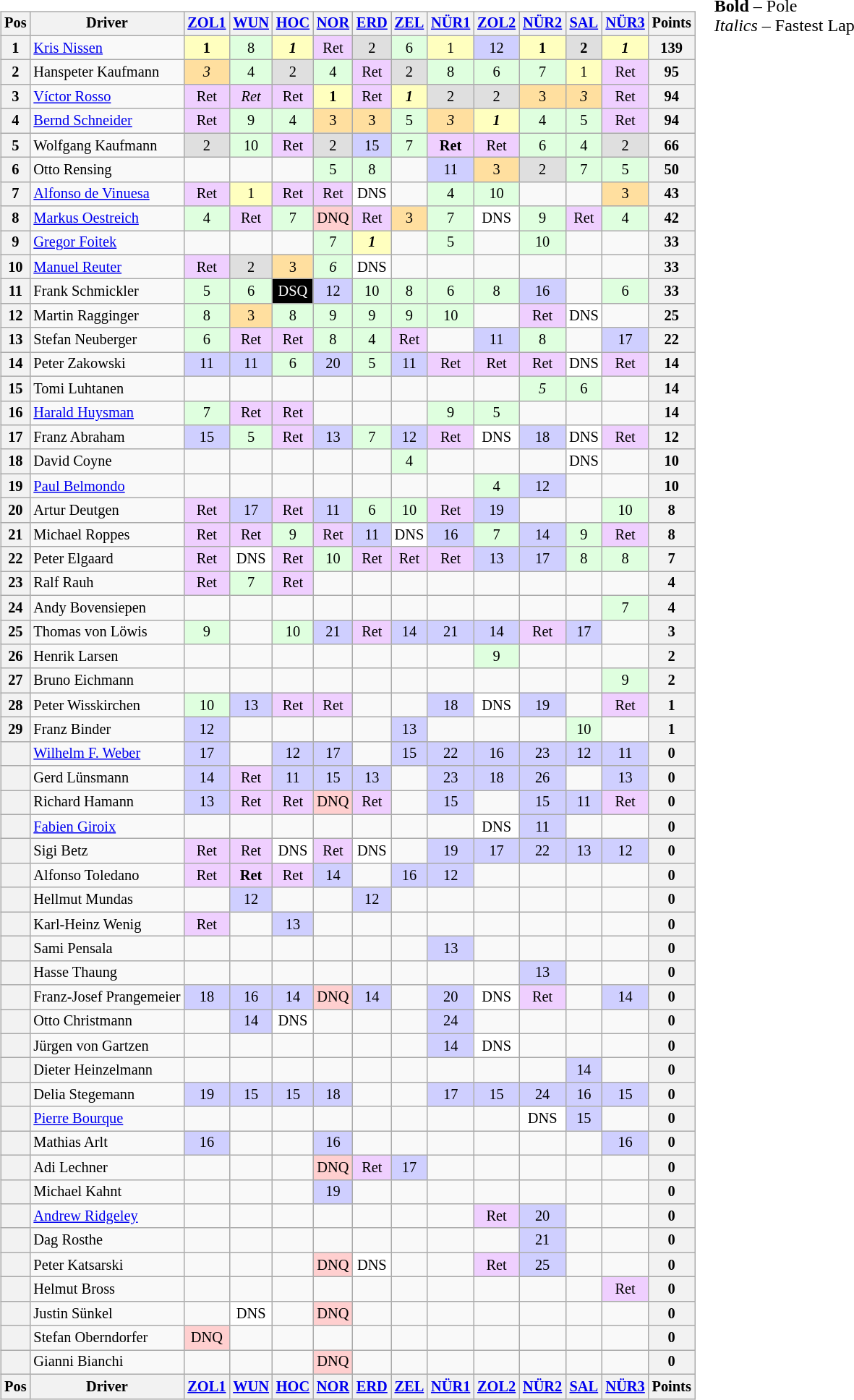<table>
<tr>
<td><br><table class="wikitable" style="font-size: 85%; text-align:center">
<tr valign="top">
<th valign="middle">Pos</th>
<th valign="middle">Driver</th>
<th><a href='#'>ZOL1</a><br></th>
<th><a href='#'>WUN</a><br></th>
<th><a href='#'>HOC</a><br></th>
<th><a href='#'>NOR</a><br></th>
<th><a href='#'>ERD</a><br></th>
<th><a href='#'>ZEL</a><br></th>
<th><a href='#'>NÜR1</a><br></th>
<th><a href='#'>ZOL2</a><br></th>
<th><a href='#'>NÜR2</a><br></th>
<th><a href='#'>SAL</a><br></th>
<th><a href='#'>NÜR3</a><br></th>
<th valign="middle">Points</th>
</tr>
<tr>
<th>1</th>
<td align=left> <a href='#'>Kris Nissen</a></td>
<td style="background:#FFFFBF;"><strong>1</strong></td>
<td style="background:#DFFFDF;">8</td>
<td style="background:#FFFFBF;"><strong><em>1</em></strong></td>
<td style="background:#EFCFFF;">Ret</td>
<td style="background:#DFDFDF;">2</td>
<td style="background:#DFFFDF;">6</td>
<td style="background:#FFFFBF;">1</td>
<td style="background:#CFCFFF;">12</td>
<td style="background:#FFFFBF;"><strong>1</strong></td>
<td style="background:#DFDFDF;"><strong>2</strong></td>
<td style="background:#FFFFBF;"><strong><em>1</em></strong></td>
<th>139</th>
</tr>
<tr>
<th>2</th>
<td align=left> Hanspeter Kaufmann</td>
<td style="background:#FFDF9F;"><em>3</em></td>
<td style="background:#DFFFDF;">4</td>
<td style="background:#DFDFDF;">2</td>
<td style="background:#DFFFDF;">4</td>
<td style="background:#EFCFFF;">Ret</td>
<td style="background:#DFDFDF;">2</td>
<td style="background:#DFFFDF;">8</td>
<td style="background:#DFFFDF;">6</td>
<td style="background:#DFFFDF;">7</td>
<td style="background:#FFFFBF;">1</td>
<td style="background:#EFCFFF;">Ret</td>
<th>95</th>
</tr>
<tr>
<th>3</th>
<td align=left> <a href='#'>Víctor Rosso</a></td>
<td style="background:#EFCFFF;">Ret</td>
<td style="background:#EFCFFF;"><em>Ret</em></td>
<td style="background:#EFCFFF;">Ret</td>
<td style="background:#FFFFBF;"><strong>1</strong></td>
<td style="background:#EFCFFF;">Ret</td>
<td style="background:#FFFFBF;"><strong><em>1</em></strong></td>
<td style="background:#DFDFDF;">2</td>
<td style="background:#DFDFDF;">2</td>
<td style="background:#FFDF9F;">3</td>
<td style="background:#FFDF9F;"><em>3</em></td>
<td style="background:#EFCFFF;">Ret</td>
<th>94</th>
</tr>
<tr>
<th>4</th>
<td align=left> <a href='#'>Bernd Schneider</a></td>
<td style="background:#EFCFFF;">Ret</td>
<td style="background:#DFFFDF;">9</td>
<td style="background:#DFFFDF;">4</td>
<td style="background:#FFDF9F;">3</td>
<td style="background:#FFDF9F;">3</td>
<td style="background:#DFFFDF;">5</td>
<td style="background:#FFDF9F;"><em>3</em></td>
<td style="background:#FFFFBF;"><strong><em>1</em></strong></td>
<td style="background:#DFFFDF;">4</td>
<td style="background:#DFFFDF;">5</td>
<td style="background:#EFCFFF;">Ret</td>
<th>94</th>
</tr>
<tr>
<th>5</th>
<td align=left> Wolfgang Kaufmann</td>
<td style="background:#DFDFDF;">2</td>
<td style="background:#DFFFDF;">10</td>
<td style="background:#EFCFFF;">Ret</td>
<td style="background:#DFDFDF;">2</td>
<td style="background:#CFCFFF;">15</td>
<td style="background:#DFFFDF;">7</td>
<td style="background:#EFCFFF;"><strong>Ret</strong></td>
<td style="background:#EFCFFF;">Ret</td>
<td style="background:#DFFFDF;">6</td>
<td style="background:#DFFFDF;">4</td>
<td style="background:#DFDFDF;">2</td>
<th>66</th>
</tr>
<tr>
<th>6</th>
<td align=left> Otto Rensing</td>
<td></td>
<td></td>
<td></td>
<td style="background:#DFFFDF;">5</td>
<td style="background:#DFFFDF;">8</td>
<td></td>
<td style="background:#CFCFFF;">11</td>
<td style="background:#FFDF9F;">3</td>
<td style="background:#DFDFDF;">2</td>
<td style="background:#DFFFDF;">7</td>
<td style="background:#DFFFDF;">5</td>
<th>50</th>
</tr>
<tr>
<th>7</th>
<td align=left> <a href='#'>Alfonso de Vinuesa</a></td>
<td style="background:#EFCFFF;">Ret</td>
<td style="background:#FFFFBF;">1</td>
<td style="background:#EFCFFF;">Ret</td>
<td style="background:#EFCFFF;">Ret</td>
<td style="background:#FFFFFF;">DNS</td>
<td></td>
<td style="background:#DFFFDF;">4</td>
<td style="background:#DFFFDF;">10</td>
<td></td>
<td></td>
<td style="background:#FFDF9F;">3</td>
<th>43</th>
</tr>
<tr>
<th>8</th>
<td align=left> <a href='#'>Markus Oestreich</a></td>
<td style="background:#DFFFDF;">4</td>
<td style="background:#EFCFFF;">Ret</td>
<td style="background:#DFFFDF;">7</td>
<td style="background:#FFCFCF;">DNQ</td>
<td style="background:#EFCFFF;">Ret</td>
<td style="background:#FFDF9F;">3</td>
<td style="background:#DFFFDF;">7</td>
<td style="background:#FFFFFF;">DNS</td>
<td style="background:#DFFFDF;">9</td>
<td style="background:#EFCFFF;">Ret</td>
<td style="background:#DFFFDF;">4</td>
<th>42</th>
</tr>
<tr>
<th>9</th>
<td align=left> <a href='#'>Gregor Foitek</a></td>
<td></td>
<td></td>
<td></td>
<td style="background:#DFFFDF;">7</td>
<td style="background:#FFFFBF;"><strong><em>1</em></strong></td>
<td></td>
<td style="background:#DFFFDF;">5</td>
<td></td>
<td style="background:#DFFFDF;">10</td>
<td></td>
<td></td>
<th>33</th>
</tr>
<tr>
<th>10</th>
<td align=left> <a href='#'>Manuel Reuter</a></td>
<td style="background:#EFCFFF;">Ret</td>
<td style="background:#DFDFDF;">2</td>
<td style="background:#FFDF9F;">3</td>
<td style="background:#DFFFDF;"><em>6</em></td>
<td style="background:#FFFFFF;">DNS</td>
<td></td>
<td></td>
<td></td>
<td></td>
<td></td>
<td></td>
<th>33</th>
</tr>
<tr>
<th>11</th>
<td align=left> Frank Schmickler</td>
<td style="background:#DFFFDF;">5</td>
<td style="background:#DFFFDF;">6</td>
<td style="background:black; color:white;">DSQ</td>
<td style="background:#CFCFFF;">12</td>
<td style="background:#DFFFDF;">10</td>
<td style="background:#DFFFDF;">8</td>
<td style="background:#DFFFDF;">6</td>
<td style="background:#DFFFDF;">8</td>
<td style="background:#CFCFFF;">16</td>
<td></td>
<td style="background:#DFFFDF;">6</td>
<th>33</th>
</tr>
<tr>
<th>12</th>
<td align=left> Martin Ragginger</td>
<td style="background:#DFFFDF;">8</td>
<td style="background:#FFDF9F;">3</td>
<td style="background:#DFFFDF;">8</td>
<td style="background:#DFFFDF;">9</td>
<td style="background:#DFFFDF;">9</td>
<td style="background:#DFFFDF;">9</td>
<td style="background:#DFFFDF;">10</td>
<td></td>
<td style="background:#EFCFFF;">Ret</td>
<td style="background:#FFFFFF;">DNS</td>
<td></td>
<th>25</th>
</tr>
<tr>
<th>13</th>
<td align=left> Stefan Neuberger</td>
<td style="background:#DFFFDF;">6</td>
<td style="background:#EFCFFF;">Ret</td>
<td style="background:#EFCFFF;">Ret</td>
<td style="background:#DFFFDF;">8</td>
<td style="background:#DFFFDF;">4</td>
<td style="background:#EFCFFF;">Ret</td>
<td></td>
<td style="background:#CFCFFF;">11</td>
<td style="background:#DFFFDF;">8</td>
<td></td>
<td style="background:#CFCFFF;">17</td>
<th>22</th>
</tr>
<tr>
<th>14</th>
<td align=left> Peter Zakowski</td>
<td style="background:#CFCFFF;">11</td>
<td style="background:#CFCFFF;">11</td>
<td style="background:#DFFFDF;">6</td>
<td style="background:#CFCFFF;">20</td>
<td style="background:#DFFFDF;">5</td>
<td style="background:#CFCFFF;">11</td>
<td style="background:#EFCFFF;">Ret</td>
<td style="background:#EFCFFF;">Ret</td>
<td style="background:#EFCFFF;">Ret</td>
<td style="background:#FFFFFF;">DNS</td>
<td style="background:#EFCFFF;">Ret</td>
<th>14</th>
</tr>
<tr>
<th>15</th>
<td align=left> Tomi Luhtanen</td>
<td></td>
<td></td>
<td></td>
<td></td>
<td></td>
<td></td>
<td></td>
<td></td>
<td style="background:#DFFFDF;"><em>5</em></td>
<td style="background:#DFFFDF;">6</td>
<td></td>
<th>14</th>
</tr>
<tr>
<th>16</th>
<td align=left> <a href='#'>Harald Huysman</a></td>
<td style="background:#DFFFDF;">7</td>
<td style="background:#EFCFFF;">Ret</td>
<td style="background:#EFCFFF;">Ret</td>
<td></td>
<td></td>
<td></td>
<td style="background:#DFFFDF;">9</td>
<td style="background:#DFFFDF;">5</td>
<td></td>
<td></td>
<td></td>
<th>14</th>
</tr>
<tr>
<th>17</th>
<td align=left> Franz Abraham</td>
<td style="background:#CFCFFF;">15</td>
<td style="background:#DFFFDF;">5</td>
<td style="background:#EFCFFF;">Ret</td>
<td style="background:#CFCFFF;">13</td>
<td style="background:#DFFFDF;">7</td>
<td style="background:#CFCFFF;">12</td>
<td style="background:#EFCFFF;">Ret</td>
<td style="background:#FFFFFF;">DNS</td>
<td style="background:#CFCFFF;">18</td>
<td style="background:#FFFFFF;">DNS</td>
<td style="background:#EFCFFF;">Ret</td>
<th>12</th>
</tr>
<tr>
<th>18</th>
<td align=left> David Coyne</td>
<td></td>
<td></td>
<td></td>
<td></td>
<td></td>
<td style="background:#DFFFDF;">4</td>
<td></td>
<td></td>
<td></td>
<td style="background:#FFFFFF;">DNS</td>
<td></td>
<th>10</th>
</tr>
<tr>
<th>19</th>
<td align=left> <a href='#'>Paul Belmondo</a></td>
<td></td>
<td></td>
<td></td>
<td></td>
<td></td>
<td></td>
<td></td>
<td style="background:#DFFFDF;">4</td>
<td style="background:#CFCFFF;">12</td>
<td></td>
<td></td>
<th>10</th>
</tr>
<tr>
<th>20</th>
<td align=left> Artur Deutgen</td>
<td style="background:#EFCFFF;">Ret</td>
<td style="background:#CFCFFF;">17</td>
<td style="background:#EFCFFF;">Ret</td>
<td style="background:#CFCFFF;">11</td>
<td style="background:#DFFFDF;">6</td>
<td style="background:#DFFFDF;">10</td>
<td style="background:#EFCFFF;">Ret</td>
<td style="background:#CFCFFF;">19</td>
<td></td>
<td></td>
<td style="background:#DFFFDF;">10</td>
<th>8</th>
</tr>
<tr>
<th>21</th>
<td align=left> Michael Roppes</td>
<td style="background:#EFCFFF;">Ret</td>
<td style="background:#EFCFFF;">Ret</td>
<td style="background:#DFFFDF;">9</td>
<td style="background:#EFCFFF;">Ret</td>
<td style="background:#CFCFFF;">11</td>
<td style="background:#FFFFFF;">DNS</td>
<td style="background:#CFCFFF;">16</td>
<td style="background:#DFFFDF;">7</td>
<td style="background:#CFCFFF;">14</td>
<td style="background:#DFFFDF;">9</td>
<td style="background:#EFCFFF;">Ret</td>
<th>8</th>
</tr>
<tr>
<th>22</th>
<td align=left> Peter Elgaard</td>
<td style="background:#EFCFFF;">Ret</td>
<td style="background:#FFFFFF;">DNS</td>
<td style="background:#EFCFFF;">Ret</td>
<td style="background:#DFFFDF;">10</td>
<td style="background:#EFCFFF;">Ret</td>
<td style="background:#EFCFFF;">Ret</td>
<td style="background:#EFCFFF;">Ret</td>
<td style="background:#CFCFFF;">13</td>
<td style="background:#CFCFFF;">17</td>
<td style="background:#DFFFDF;">8</td>
<td style="background:#DFFFDF;">8</td>
<th>7</th>
</tr>
<tr>
<th>23</th>
<td align=left> Ralf Rauh</td>
<td style="background:#EFCFFF;">Ret</td>
<td style="background:#DFFFDF;">7</td>
<td style="background:#EFCFFF;">Ret</td>
<td></td>
<td></td>
<td></td>
<td></td>
<td></td>
<td></td>
<td></td>
<td></td>
<th>4</th>
</tr>
<tr>
<th>24</th>
<td align=left> Andy Bovensiepen</td>
<td></td>
<td></td>
<td></td>
<td></td>
<td></td>
<td></td>
<td></td>
<td></td>
<td></td>
<td></td>
<td style="background:#DFFFDF;">7</td>
<th>4</th>
</tr>
<tr>
<th>25</th>
<td align=left> Thomas von Löwis</td>
<td style="background:#DFFFDF;">9</td>
<td></td>
<td style="background:#DFFFDF;">10</td>
<td style="background:#CFCFFF;">21</td>
<td style="background:#EFCFFF;">Ret</td>
<td style="background:#CFCFFF;">14</td>
<td style="background:#CFCFFF;">21</td>
<td style="background:#CFCFFF;">14</td>
<td style="background:#EFCFFF;">Ret</td>
<td style="background:#CFCFFF;">17</td>
<td></td>
<th>3</th>
</tr>
<tr>
<th>26</th>
<td align=left> Henrik Larsen</td>
<td></td>
<td></td>
<td></td>
<td></td>
<td></td>
<td></td>
<td></td>
<td style="background:#DFFFDF;">9</td>
<td></td>
<td></td>
<td></td>
<th>2</th>
</tr>
<tr>
<th>27</th>
<td align=left> Bruno Eichmann</td>
<td></td>
<td></td>
<td></td>
<td></td>
<td></td>
<td></td>
<td></td>
<td></td>
<td></td>
<td></td>
<td style="background:#DFFFDF;">9</td>
<th>2</th>
</tr>
<tr>
<th>28</th>
<td align=left> Peter Wisskirchen</td>
<td style="background:#DFFFDF;">10</td>
<td style="background:#CFCFFF;">13</td>
<td style="background:#EFCFFF;">Ret</td>
<td style="background:#EFCFFF;">Ret</td>
<td></td>
<td></td>
<td style="background:#CFCFFF;">18</td>
<td style="background:#FFFFFF;">DNS</td>
<td style="background:#CFCFFF;">19</td>
<td></td>
<td style="background:#EFCFFF;">Ret</td>
<th>1</th>
</tr>
<tr>
<th>29</th>
<td align=left> Franz Binder</td>
<td style="background:#CFCFFF;">12</td>
<td></td>
<td></td>
<td></td>
<td></td>
<td style="background:#CFCFFF;">13</td>
<td></td>
<td></td>
<td></td>
<td style="background:#DFFFDF;">10</td>
<td></td>
<th>1</th>
</tr>
<tr>
<th></th>
<td align=left> <a href='#'>Wilhelm F. Weber</a></td>
<td style="background:#CFCFFF;">17</td>
<td></td>
<td style="background:#CFCFFF;">12</td>
<td style="background:#CFCFFF;">17</td>
<td></td>
<td style="background:#CFCFFF;">15</td>
<td style="background:#CFCFFF;">22</td>
<td style="background:#CFCFFF;">16</td>
<td style="background:#CFCFFF;">23</td>
<td style="background:#CFCFFF;">12</td>
<td style="background:#CFCFFF;">11</td>
<th>0</th>
</tr>
<tr>
<th></th>
<td align=left> Gerd Lünsmann</td>
<td style="background:#CFCFFF;">14</td>
<td style="background:#EFCFFF;">Ret</td>
<td style="background:#CFCFFF;">11</td>
<td style="background:#CFCFFF;">15</td>
<td style="background:#CFCFFF;">13</td>
<td></td>
<td style="background:#CFCFFF;">23</td>
<td style="background:#CFCFFF;">18</td>
<td style="background:#CFCFFF;">26</td>
<td></td>
<td style="background:#CFCFFF;">13</td>
<th>0</th>
</tr>
<tr>
<th></th>
<td align=left> Richard Hamann</td>
<td style="background:#CFCFFF;">13</td>
<td style="background:#EFCFFF;">Ret</td>
<td style="background:#EFCFFF;">Ret</td>
<td style="background:#FFCFCF;">DNQ</td>
<td style="background:#EFCFFF;">Ret</td>
<td></td>
<td style="background:#CFCFFF;">15</td>
<td></td>
<td style="background:#CFCFFF;">15</td>
<td style="background:#CFCFFF;">11</td>
<td style="background:#EFCFFF;">Ret</td>
<th>0</th>
</tr>
<tr>
<th></th>
<td align=left> <a href='#'>Fabien Giroix</a></td>
<td></td>
<td></td>
<td></td>
<td></td>
<td></td>
<td></td>
<td></td>
<td style="background:#FFFFFF;">DNS</td>
<td style="background:#CFCFFF;">11</td>
<td></td>
<td></td>
<th>0</th>
</tr>
<tr>
<th></th>
<td align=left> Sigi Betz</td>
<td style="background:#EFCFFF;">Ret</td>
<td style="background:#EFCFFF;">Ret</td>
<td style="background:#FFFFFF;">DNS</td>
<td style="background:#EFCFFF;">Ret</td>
<td style="background:#FFFFFF;">DNS</td>
<td></td>
<td style="background:#CFCFFF;">19</td>
<td style="background:#CFCFFF;">17</td>
<td style="background:#CFCFFF;">22</td>
<td style="background:#CFCFFF;">13</td>
<td style="background:#CFCFFF;">12</td>
<th>0</th>
</tr>
<tr>
<th></th>
<td align=left> Alfonso Toledano</td>
<td style="background:#EFCFFF;">Ret</td>
<td style="background:#EFCFFF;"><strong>Ret</strong></td>
<td style="background:#EFCFFF;">Ret</td>
<td style="background:#CFCFFF;">14</td>
<td></td>
<td style="background:#CFCFFF;">16</td>
<td style="background:#CFCFFF;">12</td>
<td></td>
<td></td>
<td></td>
<td></td>
<th>0</th>
</tr>
<tr>
<th></th>
<td align=left> Hellmut Mundas</td>
<td></td>
<td style="background:#CFCFFF;">12</td>
<td></td>
<td></td>
<td style="background:#CFCFFF;">12</td>
<td></td>
<td></td>
<td></td>
<td></td>
<td></td>
<td></td>
<th>0</th>
</tr>
<tr>
<th></th>
<td align=left> Karl-Heinz Wenig</td>
<td style="background:#EFCFFF;">Ret</td>
<td></td>
<td style="background:#CFCFFF;">13</td>
<td></td>
<td></td>
<td></td>
<td></td>
<td></td>
<td></td>
<td></td>
<td></td>
<th>0</th>
</tr>
<tr>
<th></th>
<td align=left> Sami Pensala</td>
<td></td>
<td></td>
<td></td>
<td></td>
<td></td>
<td></td>
<td style="background:#CFCFFF;">13</td>
<td></td>
<td></td>
<td></td>
<td></td>
<th>0</th>
</tr>
<tr>
<th></th>
<td align=left> Hasse Thaung</td>
<td></td>
<td></td>
<td></td>
<td></td>
<td></td>
<td></td>
<td></td>
<td></td>
<td style="background:#CFCFFF;">13</td>
<td></td>
<td></td>
<th>0</th>
</tr>
<tr>
<th></th>
<td align=left nowrap> Franz-Josef Prangemeier</td>
<td style="background:#CFCFFF;">18</td>
<td style="background:#CFCFFF;">16</td>
<td style="background:#CFCFFF;">14</td>
<td style="background:#FFCFCF;">DNQ</td>
<td style="background:#CFCFFF;">14</td>
<td></td>
<td style="background:#CFCFFF;">20</td>
<td style="background:#FFFFFF;">DNS</td>
<td style="background:#EFCFFF;">Ret</td>
<td></td>
<td style="background:#CFCFFF;">14</td>
<th>0</th>
</tr>
<tr>
<th></th>
<td align=left> Otto Christmann</td>
<td></td>
<td style="background:#CFCFFF;">14</td>
<td style="background:#FFFFFF;">DNS</td>
<td></td>
<td></td>
<td></td>
<td style="background:#CFCFFF;">24</td>
<td></td>
<td></td>
<td></td>
<td></td>
<th>0</th>
</tr>
<tr>
<th></th>
<td align=left> Jürgen von Gartzen</td>
<td></td>
<td></td>
<td></td>
<td></td>
<td></td>
<td></td>
<td style="background:#CFCFFF;">14</td>
<td style="background:#FFFFFF;">DNS</td>
<td></td>
<td></td>
<td></td>
<th>0</th>
</tr>
<tr>
<th></th>
<td align=left> Dieter Heinzelmann</td>
<td></td>
<td></td>
<td></td>
<td></td>
<td></td>
<td></td>
<td></td>
<td></td>
<td></td>
<td style="background:#CFCFFF;">14</td>
<td></td>
<th>0</th>
</tr>
<tr>
<th></th>
<td align=left> Delia Stegemann</td>
<td style="background:#CFCFFF;">19</td>
<td style="background:#CFCFFF;">15</td>
<td style="background:#CFCFFF;">15</td>
<td style="background:#CFCFFF;">18</td>
<td></td>
<td></td>
<td style="background:#CFCFFF;">17</td>
<td style="background:#CFCFFF;">15</td>
<td style="background:#CFCFFF;">24</td>
<td style="background:#CFCFFF;">16</td>
<td style="background:#CFCFFF;">15</td>
<th>0</th>
</tr>
<tr>
<th></th>
<td align=left> <a href='#'>Pierre Bourque</a></td>
<td></td>
<td></td>
<td></td>
<td></td>
<td></td>
<td></td>
<td></td>
<td></td>
<td style="background:#FFFFFF;">DNS</td>
<td style="background:#CFCFFF;">15</td>
<td></td>
<th>0</th>
</tr>
<tr>
<th></th>
<td align=left> Mathias Arlt</td>
<td style="background:#CFCFFF;">16</td>
<td></td>
<td></td>
<td style="background:#CFCFFF;">16</td>
<td></td>
<td></td>
<td></td>
<td></td>
<td></td>
<td></td>
<td style="background:#CFCFFF;">16</td>
<th>0</th>
</tr>
<tr>
<th></th>
<td align=left> Adi Lechner</td>
<td></td>
<td></td>
<td></td>
<td style="background:#FFCFCF;">DNQ</td>
<td style="background:#EFCFFF;">Ret</td>
<td style="background:#CFCFFF;">17</td>
<td></td>
<td></td>
<td></td>
<td></td>
<td></td>
<th>0</th>
</tr>
<tr>
<th></th>
<td align=left> Michael Kahnt</td>
<td></td>
<td></td>
<td></td>
<td style="background:#CFCFFF;">19</td>
<td></td>
<td></td>
<td></td>
<td></td>
<td></td>
<td></td>
<td></td>
<th>0</th>
</tr>
<tr>
<th></th>
<td align=left> <a href='#'>Andrew Ridgeley</a></td>
<td></td>
<td></td>
<td></td>
<td></td>
<td></td>
<td></td>
<td></td>
<td style="background:#EFCFFF;">Ret</td>
<td style="background:#CFCFFF;">20</td>
<td></td>
<td></td>
<th>0</th>
</tr>
<tr>
<th></th>
<td align=left> Dag Rosthe</td>
<td></td>
<td></td>
<td></td>
<td></td>
<td></td>
<td></td>
<td></td>
<td></td>
<td style="background:#CFCFFF;">21</td>
<td></td>
<td></td>
<th>0</th>
</tr>
<tr>
<th></th>
<td align=left> Peter Katsarski</td>
<td></td>
<td></td>
<td></td>
<td style="background:#FFCFCF;">DNQ</td>
<td style="background:#FFFFFF;">DNS</td>
<td></td>
<td></td>
<td style="background:#EFCFFF;">Ret</td>
<td style="background:#CFCFFF;">25</td>
<td></td>
<td></td>
<th>0</th>
</tr>
<tr>
<th></th>
<td align=left> Helmut Bross</td>
<td></td>
<td></td>
<td></td>
<td></td>
<td></td>
<td></td>
<td></td>
<td></td>
<td></td>
<td></td>
<td style="background:#EFCFFF;">Ret</td>
<th>0</th>
</tr>
<tr>
<th></th>
<td align=left> Justin Sünkel</td>
<td></td>
<td style="background:#FFFFFF;">DNS</td>
<td></td>
<td style="background:#FFCFCF;">DNQ</td>
<td></td>
<td></td>
<td></td>
<td></td>
<td></td>
<td></td>
<td></td>
<th>0</th>
</tr>
<tr>
<th></th>
<td align=left> Stefan Oberndorfer</td>
<td style="background:#FFCFCF;">DNQ</td>
<td></td>
<td></td>
<td></td>
<td></td>
<td></td>
<td></td>
<td></td>
<td></td>
<td></td>
<td></td>
<th>0</th>
</tr>
<tr>
<th></th>
<td align=left> Gianni Bianchi</td>
<td></td>
<td></td>
<td></td>
<td style="background:#FFCFCF;">DNQ</td>
<td></td>
<td></td>
<td></td>
<td></td>
<td></td>
<td></td>
<td></td>
<th>0</th>
</tr>
<tr valign="top">
<th valign="middle">Pos</th>
<th valign="middle">Driver</th>
<th><a href='#'>ZOL1</a><br></th>
<th><a href='#'>WUN</a><br></th>
<th><a href='#'>HOC</a><br></th>
<th><a href='#'>NOR</a><br></th>
<th><a href='#'>ERD</a><br></th>
<th><a href='#'>ZEL</a><br></th>
<th><a href='#'>NÜR1</a><br></th>
<th><a href='#'>ZOL2</a><br></th>
<th><a href='#'>NÜR2</a><br></th>
<th><a href='#'>SAL</a><br></th>
<th><a href='#'>NÜR3</a><br></th>
<th valign="middle">Points</th>
</tr>
</table>
</td>
<td valign="top"><br>
<span><strong>Bold</strong> – Pole<br>
<em>Italics</em> – Fastest Lap</span></td>
</tr>
</table>
